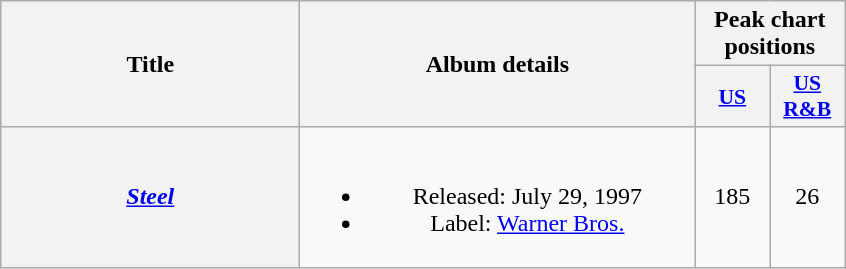<table class="wikitable plainrowheaders" style="text-align:center;">
<tr>
<th scope="col" rowspan="2" style="width:12em;">Title</th>
<th scope="col" rowspan="2" style="width:16em;">Album details</th>
<th scope="col" colspan="2">Peak chart positions</th>
</tr>
<tr>
<th scope="col" style="width:3em;font-size:90%;"><a href='#'>US</a><br></th>
<th scope="col" style="width:3em;font-size:90%;"><a href='#'>US R&B</a><br></th>
</tr>
<tr>
<th scope="row"><em><a href='#'>Steel</a></em></th>
<td><br><ul><li>Released: July 29, 1997</li><li>Label: <a href='#'>Warner Bros.</a></li></ul></td>
<td>185</td>
<td>26</td>
</tr>
</table>
